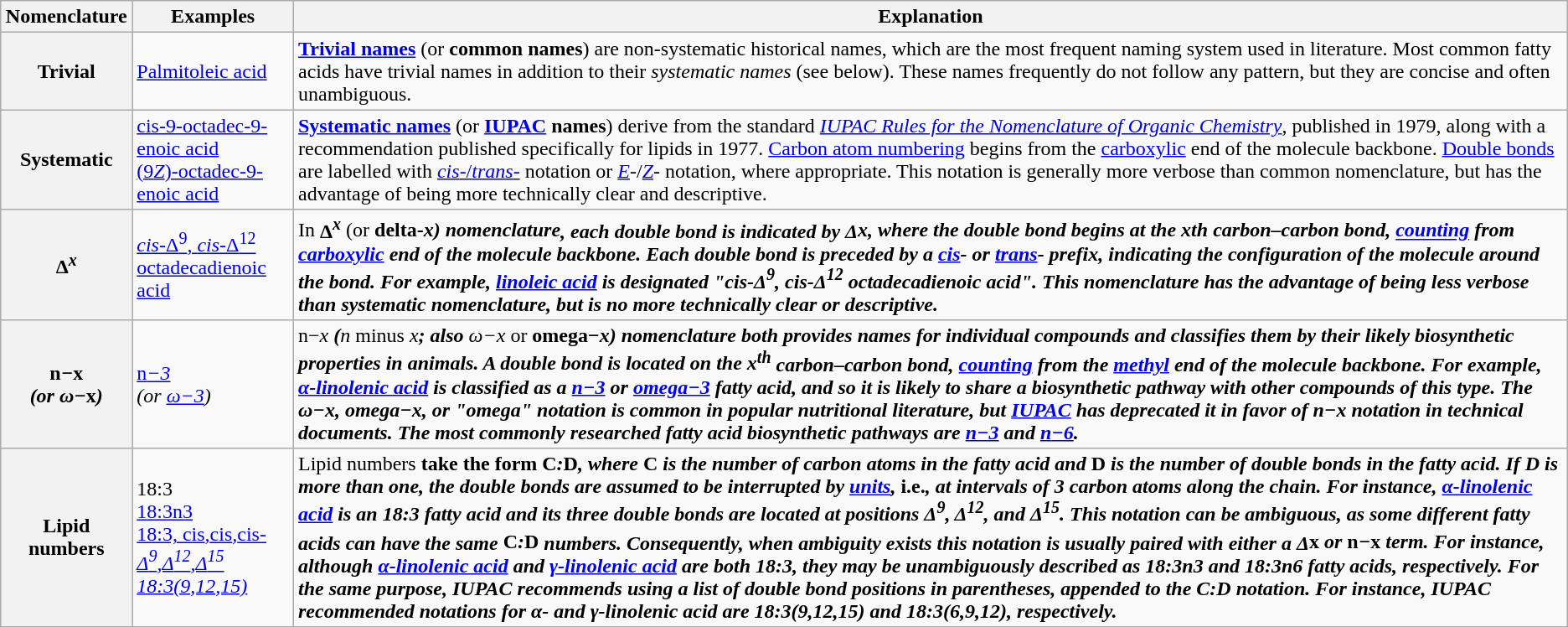<table class="wikitable">
<tr>
<th>Nomenclature</th>
<th>Examples</th>
<th>Explanation</th>
</tr>
<tr>
<th>Trivial</th>
<td><a href='#'>Palmitoleic acid</a></td>
<td><strong><a href='#'>Trivial names</a></strong> (or <strong>common names</strong>) are non-systematic historical names, which are the most frequent naming system used in literature. Most common fatty acids have trivial names in addition to their <em>systematic names</em> (see below). These names frequently do not follow any pattern, but they are concise and often unambiguous.</td>
</tr>
<tr>
<th>Systematic</th>
<td><a href='#'>cis-9-octadec-9-enoic acid</a><br><a href='#'>(9<em>Z</em>)-octadec-9-enoic acid</a></td>
<td><strong><a href='#'>Systematic names</a></strong> (or <strong><a href='#'>IUPAC</a> names</strong>) derive from the standard <em><a href='#'>IUPAC Rules for the Nomenclature of Organic Chemistry</a></em>, published in 1979, along with a recommendation published specifically for lipids in 1977. <a href='#'>Carbon atom numbering</a> begins from the <a href='#'>carboxylic</a> end of the molecule backbone. <a href='#'>Double bonds</a> are labelled with <a href='#'><em>cis</em>-/<em>trans</em>-</a> notation or <em><a href='#'>E</a></em>-/<em><a href='#'>Z</a></em>- notation, where appropriate. This notation is generally more verbose than common nomenclature, but has the advantage of being more technically clear and descriptive.</td>
</tr>
<tr>
<th>Δ<sup><em>x</em></sup></th>
<td><a href='#'><em>cis</em>-Δ<sup>9</sup>, <em>cis</em>-Δ<sup>12</sup> octadecadienoic acid</a></td>
<td>In <strong>Δ<sup><em>x</em></sup></strong> (or <strong>delta-<em>x<strong><em>) </strong>nomenclature<strong>, each double bond is indicated by Δ<sup></em>x<em></sup>, where the double bond begins at the </em>x<em>th carbon–carbon bond, <a href='#'>counting</a> from <a href='#'>carboxylic</a> end of the molecule backbone. Each double bond is preceded by a </em><a href='#'>cis</a><em>- or </em><a href='#'>trans</a><em>- prefix, indicating the configuration of the molecule around the bond. For example, <a href='#'>linoleic acid</a> is designated "</em>cis<em>-Δ<sup>9</sup>, </em>cis<em>-Δ<sup>12</sup> octadecadienoic acid". This nomenclature has the advantage of being less verbose than systematic nomenclature, but is no more technically clear or descriptive.</td>
</tr>
<tr>
<th></em>n<em>−</em>x<em> <br>(or ω−</em>x<em>)</th>
<td><a href='#'></em>n<em>−3</a><br>(or <a href='#'>ω−3</a>)</td>
<td></em></strong>n</em>−<em>x<strong><em> (</em></strong>n</em> minus <em>x<strong><em>; also </strong>ω−</em>x</em></strong> or <strong>omega−<em>x<strong><em>) </strong>nomenclature<strong> both provides names for individual compounds and classifies them by their likely biosynthetic properties in animals. A double bond is located on the </em>x<em><sup>th</sup> carbon–carbon bond, <a href='#'>counting</a> from the <a href='#'>methyl</a> end of the molecule backbone. For example, <a href='#'>α-linolenic acid</a> is classified as a <a href='#'></em>n<em>−3</a> or <a href='#'>omega−3</a> fatty acid, and so it is likely to share a biosynthetic pathway with other compounds of this type. The ω−</em>x<em>, omega−</em>x<em>, or "omega" notation is common in popular nutritional literature, but <a href='#'>IUPAC</a> has deprecated it in favor of </em>n<em>−</em>x<em> notation in technical documents. The most commonly researched fatty acid biosynthetic pathways are <a href='#'></em>n<em>−3</a> and <a href='#'></em>n<em>−6</a>.</td>
</tr>
<tr>
<th>Lipid numbers</th>
<td>18:3<br><a href='#'>18:3n3</a><br><a href='#'>18:3, </em>cis<em>,</em>cis<em>,</em>cis<em>-Δ<sup>9</sup>,Δ<sup>12</sup>,Δ<sup>15</sup></a><br><a href='#'>18:3(9,12,15)</a></td>
<td></strong>Lipid numbers<strong> take the form </em>C<em>:</em>D<em>, where </em>C<em> is the number of carbon atoms in the fatty acid and </em>D<em> is the number of double bonds in the fatty acid. If D is more than one, the double bonds are assumed to be interrupted by <a href='#'> units</a>, </em>i.e.<em>, at intervals of 3 carbon atoms along the chain. For instance, <a href='#'>α-linolenic acid</a> is an 18:3 fatty acid and its three double bonds are located at positions Δ<sup>9</sup>, Δ<sup>12</sup>, and Δ<sup>15</sup>. This notation can be ambiguous, as some different fatty acids can have the same </em>C<em>:</em>D<em> numbers. Consequently, when ambiguity exists this notation is usually paired with either a Δ<sup></em>x<em></sup> or </em>n<em>−</em>x<em> term. For instance, although <a href='#'>α-linolenic acid</a> and <a href='#'>γ-linolenic acid</a> are both 18:3, they may be unambiguously described as 18:3n3 and 18:3n6 fatty acids, respectively. For the same purpose, IUPAC recommends using a list of double bond positions in parentheses, appended to the C:D notation. For instance, IUPAC recommended notations for α- and γ-linolenic acid are 18:3(9,12,15) and 18:3(6,9,12), respectively.</td>
</tr>
</table>
